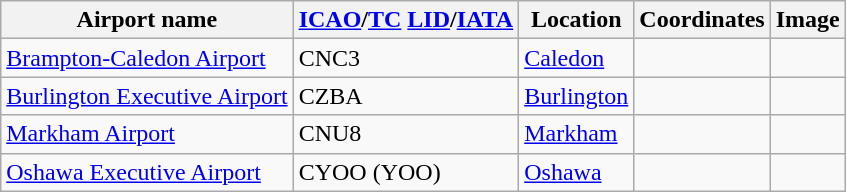<table class="wikitable sortable" style="width:auto;">
<tr>
<th width="*">Airport name</th>
<th width="*"><a href='#'>ICAO</a>/<a href='#'>TC</a> <a href='#'>LID</a>/<a href='#'>IATA</a></th>
<th width="*">Location</th>
<th width="*">Coordinates</th>
<th width="*">Image</th>
</tr>
<tr>
<td><a href='#'>Brampton-Caledon Airport</a></td>
<td>CNC3</td>
<td><a href='#'>Caledon</a></td>
<td></td>
<td></td>
</tr>
<tr>
<td><a href='#'>Burlington Executive Airport</a></td>
<td>CZBA</td>
<td><a href='#'>Burlington</a></td>
<td></td>
<td></td>
</tr>
<tr>
<td><a href='#'>Markham Airport</a></td>
<td>CNU8</td>
<td><a href='#'>Markham</a></td>
<td></td>
<td></td>
</tr>
<tr>
<td><a href='#'>Oshawa Executive Airport</a></td>
<td>CYOO (YOO)</td>
<td><a href='#'>Oshawa</a></td>
<td></td>
<td></td>
</tr>
</table>
